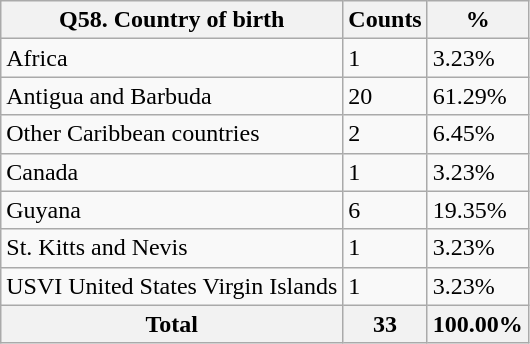<table class="wikitable sortable">
<tr>
<th>Q58. Country of birth</th>
<th>Counts</th>
<th>%</th>
</tr>
<tr>
<td>Africa</td>
<td>1</td>
<td>3.23%</td>
</tr>
<tr>
<td>Antigua and Barbuda</td>
<td>20</td>
<td>61.29%</td>
</tr>
<tr>
<td>Other Caribbean countries</td>
<td>2</td>
<td>6.45%</td>
</tr>
<tr>
<td>Canada</td>
<td>1</td>
<td>3.23%</td>
</tr>
<tr>
<td>Guyana</td>
<td>6</td>
<td>19.35%</td>
</tr>
<tr>
<td>St. Kitts and Nevis</td>
<td>1</td>
<td>3.23%</td>
</tr>
<tr>
<td>USVI United States Virgin Islands</td>
<td>1</td>
<td>3.23%</td>
</tr>
<tr>
<th>Total</th>
<th>33</th>
<th>100.00%</th>
</tr>
</table>
